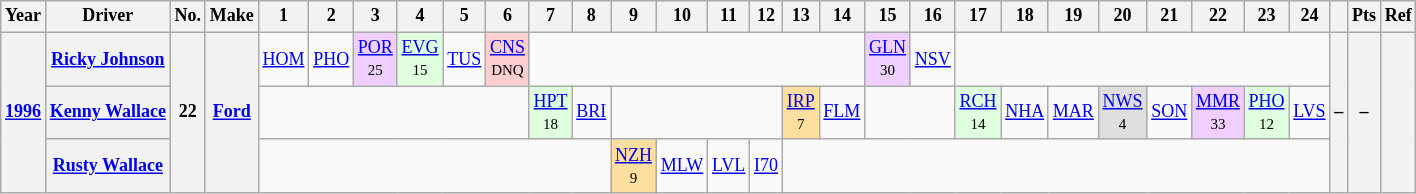<table class="wikitable" style="text-align:center; font-size:75%">
<tr>
<th>Year</th>
<th>Driver</th>
<th>No.</th>
<th>Make</th>
<th>1</th>
<th>2</th>
<th>3</th>
<th>4</th>
<th>5</th>
<th>6</th>
<th>7</th>
<th>8</th>
<th>9</th>
<th>10</th>
<th>11</th>
<th>12</th>
<th>13</th>
<th>14</th>
<th>15</th>
<th>16</th>
<th>17</th>
<th>18</th>
<th>19</th>
<th>20</th>
<th>21</th>
<th>22</th>
<th>23</th>
<th>24</th>
<th></th>
<th>Pts</th>
<th>Ref</th>
</tr>
<tr>
<th rowspan=3><a href='#'>1996</a></th>
<th><a href='#'>Ricky Johnson</a></th>
<th rowspan=3>22</th>
<th rowspan=3><a href='#'>Ford</a></th>
<td><a href='#'>HOM</a></td>
<td><a href='#'>PHO</a></td>
<td style="background:#EFCFFF;"><a href='#'>POR</a><br><small>25</small></td>
<td style="background:#DFFFDF;"><a href='#'>EVG</a><br><small>15</small></td>
<td><a href='#'>TUS</a></td>
<td style="background:#FFCFCF;"><a href='#'>CNS</a><br><small>DNQ</small></td>
<td colspan=8></td>
<td style="background:#EFCFFF;"><a href='#'>GLN</a><br><small>30</small></td>
<td><a href='#'>NSV</a></td>
<td colspan=8></td>
<th rowspan=3>–</th>
<th rowspan=3>–</th>
<th rowspan=3></th>
</tr>
<tr>
<th><a href='#'>Kenny Wallace</a></th>
<td colspan=6></td>
<td style="background:#DFFFDF;"><a href='#'>HPT</a><br><small>18</small></td>
<td><a href='#'>BRI</a></td>
<td colspan=4></td>
<td style="background:#FFDF9F;"><a href='#'>IRP</a><br><small>7</small></td>
<td><a href='#'>FLM</a></td>
<td colspan=2></td>
<td style="background:#DFFFDF;"><a href='#'>RCH</a><br><small>14</small></td>
<td><a href='#'>NHA</a></td>
<td><a href='#'>MAR</a></td>
<td style="background:#DFDFDF;"><a href='#'>NWS</a><br><small>4</small></td>
<td><a href='#'>SON</a></td>
<td style="background:#EFCFFF;"><a href='#'>MMR</a><br><small>33</small></td>
<td style="background:#DFFFDF;"><a href='#'>PHO</a><br><small>12</small></td>
<td><a href='#'>LVS</a></td>
</tr>
<tr>
<th><a href='#'>Rusty Wallace</a></th>
<td colspan=8></td>
<td style="background:#FFDF9F;"><a href='#'>NZH</a><br><small>9</small></td>
<td><a href='#'>MLW</a></td>
<td><a href='#'>LVL</a></td>
<td><a href='#'>I70</a></td>
<td colspan=12></td>
</tr>
</table>
